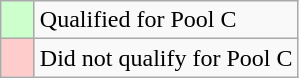<table class="wikitable">
<tr>
<td width=15px bgcolor="#cfc"></td>
<td>Qualified for Pool C</td>
</tr>
<tr>
<td width=15px bgcolor=#fcc></td>
<td>Did not qualify for Pool C</td>
</tr>
</table>
